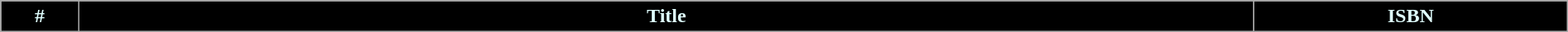<table class="wikitable" style="width:100%;">
<tr>
<th width="5%" style="background:#000000;color:#E0FFFF;">#</th>
<th width="75%" style="background:#000000;color:#E0FFFF;">Title</th>
<th width="20%" style="background:#000000;color:#E0FFFF;">ISBN<br>

















































</th>
</tr>
</table>
